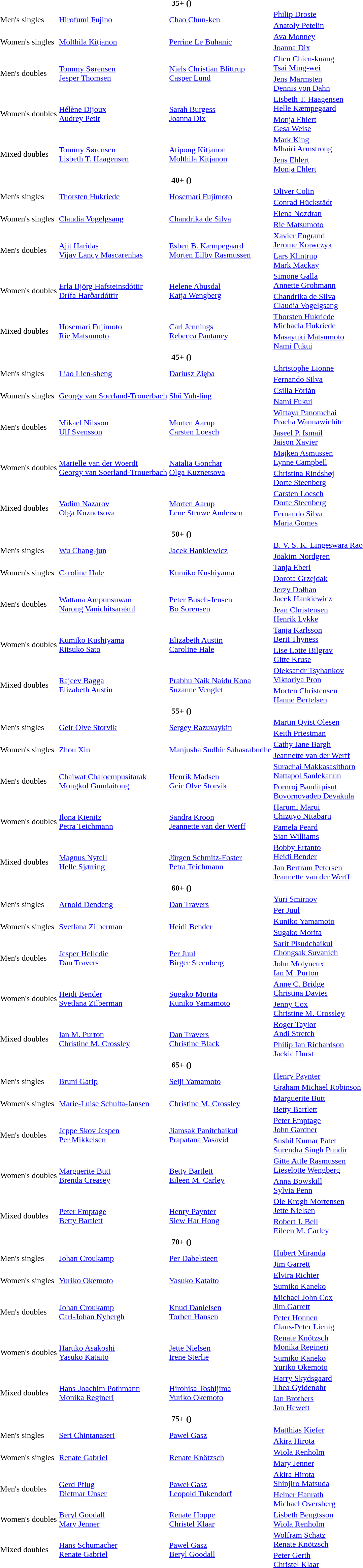<table>
<tr>
<th colspan="4">35+ ()</th>
</tr>
<tr>
<td rowspan="2">Men's singles</td>
<td rowspan="2"> <a href='#'>Hirofumi Fujino</a></td>
<td rowspan="2"> <a href='#'>Chao Chun-ken</a></td>
<td> <a href='#'>Philip Droste</a></td>
</tr>
<tr>
<td> <a href='#'>Anatoly Petelin</a></td>
</tr>
<tr>
<td rowspan="2">Women's singles</td>
<td rowspan="2"> <a href='#'>Molthila Kitjanon</a></td>
<td rowspan="2"> <a href='#'>Perrine Le Buhanic</a></td>
<td> <a href='#'>Ava Monney</a></td>
</tr>
<tr>
<td>  <a href='#'>Joanna Dix</a></td>
</tr>
<tr>
<td rowspan="2">Men's doubles</td>
<td rowspan="2"> <a href='#'>Tommy Sørensen</a><br> <a href='#'>Jesper Thomsen</a></td>
<td rowspan="2"> <a href='#'>Niels Christian Blittrup</a><br> <a href='#'>Casper Lund</a></td>
<td> <a href='#'>Chen Chien-kuang</a><br> <a href='#'>Tsai Ming-wei</a></td>
</tr>
<tr>
<td> <a href='#'>Jens Marmsten</a><br> <a href='#'>Dennis von Dahn</a></td>
</tr>
<tr>
<td rowspan="2">Women's doubles</td>
<td rowspan="2"> <a href='#'>Hélène Dijoux</a><br> <a href='#'>Audrey Petit</a></td>
<td rowspan="2"> <a href='#'>Sarah Burgess</a><br> <a href='#'>Joanna Dix</a></td>
<td> <a href='#'>Lisbeth T. Haagensen</a><br> <a href='#'>Helle Kæmpegaard</a></td>
</tr>
<tr>
<td> <a href='#'>Monja Ehlert</a><br> <a href='#'>Gesa Weise</a></td>
</tr>
<tr>
<td rowspan="2">Mixed doubles</td>
<td rowspan="2"> <a href='#'>Tommy Sørensen</a><br> <a href='#'>Lisbeth T. Haagensen</a></td>
<td rowspan="2"> <a href='#'>Atipong Kitjanon</a><br> <a href='#'>Molthila Kitjanon</a></td>
<td> <a href='#'>Mark King</a><br> <a href='#'>Mhairi Armstrong</a></td>
</tr>
<tr>
<td> <a href='#'>Jens Ehlert</a><br> <a href='#'>Monja Ehlert</a></td>
</tr>
<tr>
<th colspan="4">40+ ()</th>
</tr>
<tr>
<td rowspan="2">Men's singles</td>
<td rowspan="2"> <a href='#'>Thorsten Hukriede</a></td>
<td rowspan="2"> <a href='#'>Hosemari Fujimoto</a></td>
<td> <a href='#'>Oliver Colin</a></td>
</tr>
<tr>
<td> <a href='#'>Conrad Hückstädt</a></td>
</tr>
<tr>
<td rowspan="2">Women's singles</td>
<td rowspan="2"> <a href='#'>Claudia Vogelgsang</a></td>
<td rowspan="2"> <a href='#'>Chandrika de Silva</a></td>
<td> <a href='#'>Elena Nozdran</a></td>
</tr>
<tr>
<td> <a href='#'>Rie Matsumoto</a></td>
</tr>
<tr>
<td rowspan="2">Men's doubles</td>
<td rowspan="2"> <a href='#'>Ajit Haridas</a><br> <a href='#'>Vijay Lancy Mascarenhas</a></td>
<td rowspan="2"> <a href='#'>Esben B. Kæmpegaard</a><br> <a href='#'>Morten Eilby Rasmussen</a></td>
<td> <a href='#'>Xavier Engrand</a><br> <a href='#'>Jerome Krawczyk</a></td>
</tr>
<tr>
<td> <a href='#'>Lars Klintrup</a><br> <a href='#'>Mark Mackay</a></td>
</tr>
<tr>
<td rowspan="2">Women's doubles</td>
<td rowspan="2"> <a href='#'>Erla Björg Hafsteinsdóttir</a><br> <a href='#'>Drífa Harðardóttir</a></td>
<td rowspan="2"> <a href='#'>Helene Abusdal</a><br> <a href='#'>Katja Wengberg</a></td>
<td> <a href='#'>Simone Galla</a><br> <a href='#'>Annette Grohmann</a></td>
</tr>
<tr>
<td> <a href='#'>Chandrika de Silva</a><br> <a href='#'>Claudia Vogelgsang</a></td>
</tr>
<tr>
<td rowspan="2">Mixed doubles</td>
<td rowspan="2"> <a href='#'>Hosemari Fujimoto</a><br> <a href='#'>Rie Matsumoto</a></td>
<td rowspan="2"> <a href='#'>Carl Jennings</a><br> <a href='#'>Rebecca Pantaney</a></td>
<td> <a href='#'>Thorsten Hukriede</a><br> <a href='#'>Michaela Hukriede</a></td>
</tr>
<tr>
<td> <a href='#'>Masayuki Matsumoto</a><br> <a href='#'>Nami Fukui</a></td>
</tr>
<tr>
<th colspan="4">45+ ()</th>
</tr>
<tr>
<td rowspan="2">Men's singles</td>
<td rowspan="2"> <a href='#'>Liao Lien-sheng</a></td>
<td rowspan="2"> <a href='#'>Dariusz Zięba</a></td>
<td> <a href='#'>Christophe Lionne</a></td>
</tr>
<tr>
<td> <a href='#'>Fernando Silva</a></td>
</tr>
<tr>
<td rowspan="2">Women's singles</td>
<td rowspan="2"> <a href='#'>Georgy van Soerland-Trouerbach</a></td>
<td rowspan="2"> <a href='#'>Shü Yuh-ling</a></td>
<td> <a href='#'>Csilla Fórián</a></td>
</tr>
<tr>
<td> <a href='#'>Nami Fukui</a></td>
</tr>
<tr>
<td rowspan="2">Men's doubles</td>
<td rowspan="2"> <a href='#'>Mikael Nilsson</a><br> <a href='#'>Ulf Svensson</a></td>
<td rowspan="2"> <a href='#'>Morten Aarup</a><br> <a href='#'>Carsten Loesch</a></td>
<td> <a href='#'>Wittaya Panomchai</a><br> <a href='#'>Pracha Wannawichitr</a></td>
</tr>
<tr>
<td> <a href='#'>Jaseel P. Ismail</a><br> <a href='#'>Jaison Xavier</a></td>
</tr>
<tr>
<td rowspan="2">Women's doubles</td>
<td rowspan="2"> <a href='#'>Marielle van der Woerdt</a><br> <a href='#'>Georgy van Soerland-Trouerbach</a></td>
<td rowspan="2"> <a href='#'>Natalia Gonchar</a><br> <a href='#'>Olga Kuznetsova</a></td>
<td> <a href='#'>Majken Asmussen</a><br> <a href='#'>Lynne Campbell</a></td>
</tr>
<tr>
<td> <a href='#'>Christina Rindshøj</a><br> <a href='#'>Dorte Steenberg</a></td>
</tr>
<tr>
<td rowspan="2">Mixed doubles</td>
<td rowspan="2"> <a href='#'>Vadim Nazarov</a><br> <a href='#'>Olga Kuznetsova</a></td>
<td rowspan="2"> <a href='#'>Morten Aarup</a><br> <a href='#'>Lene Struwe Andersen</a></td>
<td> <a href='#'>Carsten Loesch</a><br> <a href='#'>Dorte Steenberg</a></td>
</tr>
<tr>
<td> <a href='#'>Fernando Silva</a><br> <a href='#'>Maria Gomes</a></td>
</tr>
<tr>
<th colspan="4">50+ ()</th>
</tr>
<tr>
<td rowspan="2">Men's singles</td>
<td rowspan="2"> <a href='#'>Wu Chang-jun</a></td>
<td rowspan="2"> <a href='#'>Jacek Hankiewicz</a></td>
<td> <a href='#'>B. V. S. K. Lingeswara Rao</a></td>
</tr>
<tr>
<td> <a href='#'>Joakim Nordgren</a></td>
</tr>
<tr>
<td rowspan="2">Women's singles</td>
<td rowspan="2"> <a href='#'>Caroline Hale</a></td>
<td rowspan="2"> <a href='#'>Kumiko Kushiyama</a></td>
<td> <a href='#'>Tanja Eberl</a></td>
</tr>
<tr>
<td> <a href='#'>Dorota Grzejdak</a></td>
</tr>
<tr>
<td rowspan="2">Men's doubles</td>
<td rowspan="2"> <a href='#'>Wattana Ampunsuwan</a><br> <a href='#'>Narong Vanichitsarakul</a></td>
<td rowspan="2"> <a href='#'>Peter Busch-Jensen</a><br> <a href='#'>Bo Sorensen</a></td>
<td> <a href='#'>Jerzy Dołhan</a><br> <a href='#'>Jacek Hankiewicz</a></td>
</tr>
<tr>
<td> <a href='#'>Jean Christensen</a><br> <a href='#'>Henrik Lykke</a></td>
</tr>
<tr>
<td rowspan="2">Women's doubles</td>
<td rowspan="2"> <a href='#'>Kumiko Kushiyama</a><br> <a href='#'>Ritsuko Sato</a></td>
<td rowspan="2"> <a href='#'>Elizabeth Austin</a><br> <a href='#'>Caroline Hale</a></td>
<td> <a href='#'>Tanja Karlsson</a><br> <a href='#'>Berit Thyness</a></td>
</tr>
<tr>
<td> <a href='#'>Lise Lotte Bilgrav</a><br> <a href='#'>Gitte Kruse</a></td>
</tr>
<tr>
<td rowspan="2">Mixed doubles</td>
<td rowspan="2"> <a href='#'>Rajeev Bagga</a><br> <a href='#'>Elizabeth Austin</a></td>
<td rowspan="2"> <a href='#'>Prabhu Naik Naidu Kona</a><br> <a href='#'>Suzanne Venglet</a></td>
<td> <a href='#'>Oleksandr Tsyhankov</a><br> <a href='#'>Viktoriya Pron</a></td>
</tr>
<tr>
<td> <a href='#'>Morten Christensen</a><br> <a href='#'>Hanne Bertelsen</a></td>
</tr>
<tr>
<th colspan="4">55+ ()</th>
</tr>
<tr>
<td rowspan="2">Men's singles</td>
<td rowspan="2"> <a href='#'>Geir Olve Storvik</a></td>
<td rowspan="2"> <a href='#'>Sergey Razuvaykin</a></td>
<td> <a href='#'>Martin Qvist Olesen</a></td>
</tr>
<tr>
<td> <a href='#'>Keith Priestman</a></td>
</tr>
<tr>
<td rowspan="2">Women's singles</td>
<td rowspan="2"> <a href='#'>Zhou Xin</a></td>
<td rowspan="2"> <a href='#'>Manjusha Sudhir Sahasrabudhe</a></td>
<td> <a href='#'>Cathy Jane Bargh</a></td>
</tr>
<tr>
<td> <a href='#'>Jeannette van der Werff</a></td>
</tr>
<tr>
<td rowspan="2">Men's doubles</td>
<td rowspan="2"> <a href='#'>Chaiwat Chaloempusitarak</a><br> <a href='#'>Mongkol Gumlaitong</a></td>
<td rowspan="2"> <a href='#'>Henrik Madsen</a><br> <a href='#'>Geir Olve Storvik</a></td>
<td> <a href='#'>Surachai Makkasasithorn</a><br> <a href='#'>Nattapol Sanlekanun</a></td>
</tr>
<tr>
<td> <a href='#'>Pornroj Banditpisut</a><br> <a href='#'>Bovornovadep Devakula</a></td>
</tr>
<tr>
<td rowspan="2">Women's doubles</td>
<td rowspan="2"> <a href='#'>Ilona Kienitz</a><br> <a href='#'>Petra Teichmann</a></td>
<td rowspan="2"> <a href='#'>Sandra Kroon</a><br> <a href='#'>Jeannette van der Werff</a></td>
<td> <a href='#'>Harumi Marui</a><br> <a href='#'>Chizuyo Nitabaru</a></td>
</tr>
<tr>
<td> <a href='#'>Pamela Peard</a><br> <a href='#'>Sian Williams</a></td>
</tr>
<tr>
<td rowspan="2">Mixed doubles</td>
<td rowspan="2"> <a href='#'>Magnus Nytell</a><br> <a href='#'>Helle Sjørring</a></td>
<td rowspan="2"> <a href='#'>Jürgen Schmitz-Foster</a><br> <a href='#'>Petra Teichmann</a></td>
<td> <a href='#'>Bobby Ertanto</a><br> <a href='#'>Heidi Bender</a></td>
</tr>
<tr>
<td> <a href='#'>Jan Bertram Petersen</a><br> <a href='#'>Jeannette van der Werff</a></td>
</tr>
<tr>
<th colspan="4">60+ ()</th>
</tr>
<tr>
<td rowspan="2">Men's singles</td>
<td rowspan="2"> <a href='#'>Arnold Dendeng</a></td>
<td rowspan="2"> <a href='#'>Dan Travers</a></td>
<td> <a href='#'>Yuri Smirnov</a></td>
</tr>
<tr>
<td> <a href='#'>Per Juul</a></td>
</tr>
<tr>
<td rowspan="2">Women's singles</td>
<td rowspan="2"> <a href='#'>Svetlana Zilberman</a></td>
<td rowspan="2"> <a href='#'>Heidi Bender</a></td>
<td> <a href='#'>Kuniko Yamamoto</a></td>
</tr>
<tr>
<td> <a href='#'>Sugako Morita</a></td>
</tr>
<tr>
<td rowspan="2">Men's doubles</td>
<td rowspan="2"> <a href='#'>Jesper Helledie</a><br> <a href='#'>Dan Travers</a></td>
<td rowspan="2"> <a href='#'>Per Juul</a><br> <a href='#'>Birger Steenberg</a></td>
<td> <a href='#'>Sarit Pisudchaikul</a><br> <a href='#'>Chongsak Suvanich</a></td>
</tr>
<tr>
<td> <a href='#'>John Molyneux</a><br> <a href='#'>Ian M. Purton</a></td>
</tr>
<tr>
<td rowspan="2">Women's doubles</td>
<td rowspan="2"> <a href='#'>Heidi Bender</a><br> <a href='#'>Svetlana Zilberman</a></td>
<td rowspan="2"> <a href='#'>Sugako Morita</a><br> <a href='#'>Kuniko Yamamoto</a></td>
<td> <a href='#'>Anne C. Bridge</a><br> <a href='#'>Christina Davies</a></td>
</tr>
<tr>
<td> <a href='#'>Jenny Cox</a><br> <a href='#'>Christine M. Crossley</a></td>
</tr>
<tr>
<td rowspan="2">Mixed doubles</td>
<td rowspan="2"> <a href='#'>Ian M. Purton</a><br> <a href='#'>Christine M. Crossley</a></td>
<td rowspan="2"> <a href='#'>Dan Travers</a><br> <a href='#'>Christine Black</a></td>
<td> <a href='#'>Roger Taylor</a><br> <a href='#'>Andi Stretch</a></td>
</tr>
<tr>
<td> <a href='#'>Philip Ian Richardson</a><br> <a href='#'>Jackie Hurst</a></td>
</tr>
<tr>
<th colspan="4">65+ ()</th>
</tr>
<tr>
<td rowspan="2">Men's singles</td>
<td rowspan="2"> <a href='#'>Bruni Garip</a></td>
<td rowspan="2"> <a href='#'>Seiji Yamamoto</a></td>
<td> <a href='#'>Henry Paynter</a></td>
</tr>
<tr>
<td> <a href='#'>Graham Michael Robinson</a></td>
</tr>
<tr>
<td rowspan="2">Women's singles</td>
<td rowspan="2"> <a href='#'>Marie-Luise Schulta-Jansen</a></td>
<td rowspan="2"> <a href='#'>Christine M. Crossley</a></td>
<td> <a href='#'>Marguerite Butt</a></td>
</tr>
<tr>
<td> <a href='#'>Betty Bartlett</a></td>
</tr>
<tr>
<td rowspan="2">Men's doubles</td>
<td rowspan="2"> <a href='#'>Jeppe Skov Jespen</a><br> <a href='#'>Per Mikkelsen</a></td>
<td rowspan="2"> <a href='#'>Jiamsak Panitchaikul</a><br> <a href='#'>Prapatana Vasavid</a></td>
<td> <a href='#'>Peter Emptage</a><br> <a href='#'>John Gardner</a></td>
</tr>
<tr>
<td> <a href='#'>Sushil Kumar Patet</a><br> <a href='#'>Surendra Singh Pundir</a></td>
</tr>
<tr>
<td rowspan="2">Women's doubles</td>
<td rowspan="2"> <a href='#'>Marguerite Butt</a><br> <a href='#'>Brenda Creasey</a></td>
<td rowspan="2"> <a href='#'>Betty Bartlett</a><br> <a href='#'>Eileen M. Carley</a></td>
<td> <a href='#'>Gitte Attle Rasmussen</a><br> <a href='#'>Lieselotte Wengberg</a></td>
</tr>
<tr>
<td> <a href='#'>Anna Bowskill</a><br> <a href='#'>Sylvia Penn</a></td>
</tr>
<tr>
<td rowspan="2">Mixed doubles</td>
<td rowspan="2"> <a href='#'>Peter Emptage</a><br> <a href='#'>Betty Bartlett</a></td>
<td rowspan="2"> <a href='#'>Henry Paynter</a><br> <a href='#'>Siew Har Hong</a></td>
<td> <a href='#'>Ole Krogh Mortensen</a><br> <a href='#'>Jette Nielsen</a></td>
</tr>
<tr>
<td> <a href='#'>Robert J. Bell</a><br> <a href='#'>Eileen M. Carley</a></td>
</tr>
<tr>
<th colspan="4">70+ ()</th>
</tr>
<tr>
<td rowspan="2">Men's singles</td>
<td rowspan="2"> <a href='#'>Johan Croukamp</a></td>
<td rowspan="2"> <a href='#'>Per Dabelsteen</a></td>
<td> <a href='#'>Hubert Miranda</a></td>
</tr>
<tr>
<td> <a href='#'>Jim Garrett</a></td>
</tr>
<tr>
<td rowspan="2">Women's singles</td>
<td rowspan="2"> <a href='#'>Yuriko Okemoto</a></td>
<td rowspan="2"> <a href='#'>Yasuko Kataito</a></td>
<td> <a href='#'>Elvira Richter</a></td>
</tr>
<tr>
<td> <a href='#'>Sumiko Kaneko</a></td>
</tr>
<tr>
<td rowspan="2">Men's doubles</td>
<td rowspan="2"> <a href='#'>Johan Croukamp</a><br> <a href='#'>Carl-Johan Nybergh</a></td>
<td rowspan="2"> <a href='#'>Knud Danielsen</a><br> <a href='#'>Torben Hansen</a></td>
<td> <a href='#'>Michael John Cox</a><br> <a href='#'>Jim Garrett</a></td>
</tr>
<tr>
<td> <a href='#'>Peter Honnen</a><br> <a href='#'>Claus-Peter Lienig</a></td>
</tr>
<tr>
<td rowspan="2">Women's doubles</td>
<td rowspan="2"> <a href='#'>Haruko Asakoshi</a><br> <a href='#'>Yasuko Kataito</a></td>
<td rowspan="2"> <a href='#'>Jette Nielsen</a><br> <a href='#'>Irene Sterlie</a></td>
<td> <a href='#'>Renate Knötzsch</a><br> <a href='#'>Monika Regineri</a></td>
</tr>
<tr>
<td> <a href='#'>Sumiko Kaneko</a><br> <a href='#'>Yuriko Okemoto</a></td>
</tr>
<tr>
<td rowspan="2">Mixed doubles</td>
<td rowspan="2"> <a href='#'>Hans-Joachim Pothmann</a><br> <a href='#'>Monika Regineri</a></td>
<td rowspan="2"> <a href='#'>Hirohisa Toshijima</a><br> <a href='#'>Yuriko Okemoto</a></td>
<td> <a href='#'>Harry Skydsgaard</a><br> <a href='#'>Thea Gyldenøhr</a></td>
</tr>
<tr>
<td> <a href='#'>Ian Brothers</a><br> <a href='#'>Jan Hewett</a></td>
</tr>
<tr>
<th colspan="4">75+ ()</th>
</tr>
<tr>
<td rowspan="2">Men's singles</td>
<td rowspan="2"> <a href='#'>Seri Chintanaseri</a></td>
<td rowspan="2"> <a href='#'>Paweł Gasz</a></td>
<td> <a href='#'>Matthias Kiefer</a></td>
</tr>
<tr>
<td> <a href='#'>Akira Hirota</a></td>
</tr>
<tr>
<td rowspan="2">Women's singles</td>
<td rowspan="2"> <a href='#'>Renate Gabriel</a></td>
<td rowspan="2"> <a href='#'>Renate Knötzsch</a></td>
<td> <a href='#'>Wiola Renholm</a></td>
</tr>
<tr>
<td> <a href='#'>Mary Jenner</a></td>
</tr>
<tr>
<td rowspan="2">Men's doubles</td>
<td rowspan="2"> <a href='#'>Gerd Pflug</a><br> <a href='#'>Dietmar Unser</a></td>
<td rowspan="2"> <a href='#'>Paweł Gasz</a><br> <a href='#'>Leopold Tukendorf</a></td>
<td> <a href='#'>Akira Hirota</a><br> <a href='#'>Shinjiro Matsuda</a></td>
</tr>
<tr>
<td> <a href='#'>Heiner Hanrath</a><br> <a href='#'>Michael Oversberg</a></td>
</tr>
<tr>
<td>Women's doubles</td>
<td> <a href='#'>Beryl Goodall</a><br> <a href='#'>Mary Jenner</a></td>
<td> <a href='#'>Renate Hoppe</a><br> <a href='#'>Christel Klaar</a></td>
<td> <a href='#'>Lisbeth Bengtsson</a><br> <a href='#'>Wiola Renholm</a></td>
</tr>
<tr>
<td rowspan="2">Mixed doubles</td>
<td rowspan="2"> <a href='#'>Hans Schumacher</a><br> <a href='#'>Renate Gabriel</a></td>
<td rowspan="2"> <a href='#'>Paweł Gasz</a><br> <a href='#'>Beryl Goodall</a></td>
<td> <a href='#'>Wolfram Schatz</a><br> <a href='#'>Renate Knötzsch</a></td>
</tr>
<tr>
<td> <a href='#'>Peter Gerth</a><br> <a href='#'>Christel Klaar</a></td>
</tr>
</table>
